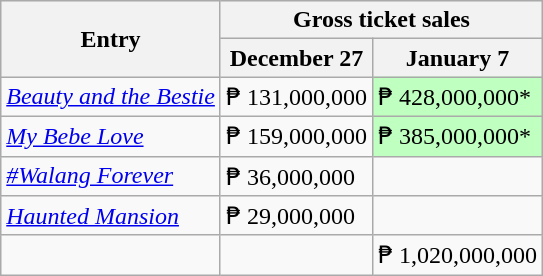<table class="wikitable sortable" style="text align: center">
<tr bgcolor="#efefef">
<th rowspan=2>Entry</th>
<th colspan=6>Gross ticket sales</th>
</tr>
<tr>
<th>December 27</th>
<th>January 7</th>
</tr>
<tr>
<td><em><a href='#'>Beauty and the Bestie</a></em></td>
<td data-sort-value="2">₱ 131,000,000</td>
<td data-sort-value="1" style="background:#BFFFC0;">₱ 428,000,000*</td>
</tr>
<tr>
<td><em><a href='#'>My Bebe Love</a></em></td>
<td data-sort-value="1">₱ 159,000,000</td>
<td data-sort-value="2" style="background:#BFFFC0;">₱ 385,000,000*</td>
</tr>
<tr>
<td><em><a href='#'>#Walang Forever</a></em></td>
<td data-sort-value="3">₱ 36,000,000</td>
<td data-sort-value="3"></td>
</tr>
<tr>
<td><em><a href='#'>Haunted Mansion</a></em></td>
<td data-sort-value="4">₱ 29,000,000</td>
<td data-sort-value="4"></td>
</tr>
<tr>
<td></td>
<td><strong></strong></td>
<td>₱ 1,020,000,000</td>
</tr>
</table>
